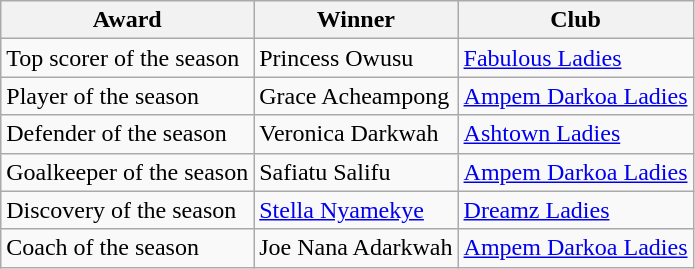<table class="wikitable">
<tr>
<th>Award</th>
<th>Winner</th>
<th>Club</th>
</tr>
<tr>
<td>Top scorer of the season</td>
<td> Princess Owusu</td>
<td><a href='#'>Fabulous Ladies</a></td>
</tr>
<tr>
<td>Player of the season</td>
<td> Grace Acheampong</td>
<td><a href='#'>Ampem Darkoa Ladies</a></td>
</tr>
<tr>
<td>Defender of the season</td>
<td> Veronica Darkwah</td>
<td><a href='#'>Ashtown Ladies</a></td>
</tr>
<tr>
<td>Goalkeeper of the season</td>
<td> Safiatu Salifu</td>
<td><a href='#'>Ampem Darkoa Ladies</a></td>
</tr>
<tr>
<td>Discovery of the season</td>
<td> <a href='#'>Stella Nyamekye</a></td>
<td><a href='#'>Dreamz Ladies</a></td>
</tr>
<tr>
<td>Coach of the season</td>
<td> Joe Nana Adarkwah</td>
<td><a href='#'>Ampem Darkoa Ladies</a></td>
</tr>
</table>
